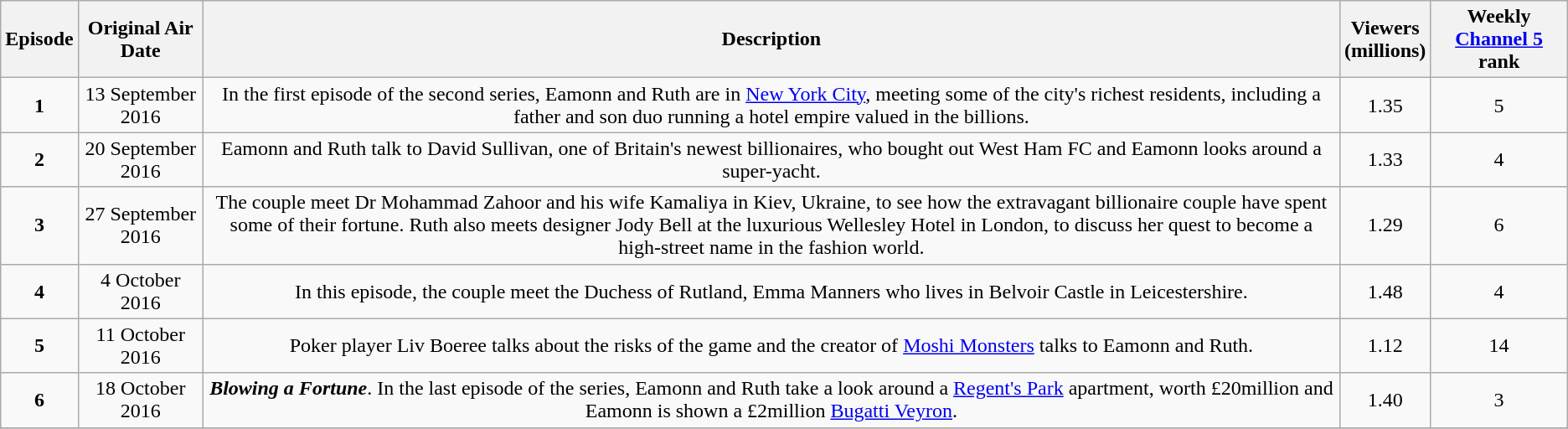<table class="wikitable" style="text-align:center;">
<tr>
<th>Episode</th>
<th>Original Air Date</th>
<th>Description</th>
<th>Viewers<br>(millions)</th>
<th>Weekly <a href='#'>Channel 5</a> rank</th>
</tr>
<tr>
<td><strong>1</strong></td>
<td>13 September 2016</td>
<td>In the first episode of the second series, Eamonn and Ruth are in <a href='#'>New York City</a>, meeting some of the city's richest residents, including a father and son duo running a hotel empire valued in the billions.</td>
<td>1.35</td>
<td>5</td>
</tr>
<tr>
<td><strong>2</strong></td>
<td>20 September 2016</td>
<td>Eamonn and Ruth talk to David Sullivan, one of Britain's newest billionaires, who bought out West Ham FC and Eamonn looks around a super-yacht.</td>
<td>1.33</td>
<td>4</td>
</tr>
<tr>
<td><strong>3</strong></td>
<td>27 September 2016</td>
<td>The couple meet Dr Mohammad Zahoor and his wife Kamaliya in Kiev, Ukraine, to see how the extravagant billionaire couple have spent some of their fortune. Ruth also meets designer Jody Bell at the luxurious Wellesley Hotel in London, to discuss her quest to become a high-street name in the fashion world.</td>
<td>1.29</td>
<td>6</td>
</tr>
<tr>
<td><strong>4</strong></td>
<td>4 October 2016</td>
<td>In this episode, the couple meet the Duchess of Rutland, Emma Manners who lives in Belvoir Castle in Leicestershire.</td>
<td>1.48</td>
<td>4</td>
</tr>
<tr>
<td><strong>5</strong></td>
<td>11 October 2016</td>
<td>Poker player Liv Boeree talks about the risks of the game and the creator of <a href='#'>Moshi Monsters</a> talks to Eamonn and Ruth.</td>
<td>1.12</td>
<td>14</td>
</tr>
<tr>
<td><strong>6</strong></td>
<td>18 October 2016</td>
<td><strong><em>Blowing a Fortune</em></strong>. In the last episode of the series, Eamonn and Ruth take a look around a <a href='#'>Regent's Park</a> apartment, worth £20million and Eamonn is shown a £2million <a href='#'>Bugatti Veyron</a>.</td>
<td>1.40</td>
<td>3</td>
</tr>
<tr>
</tr>
</table>
